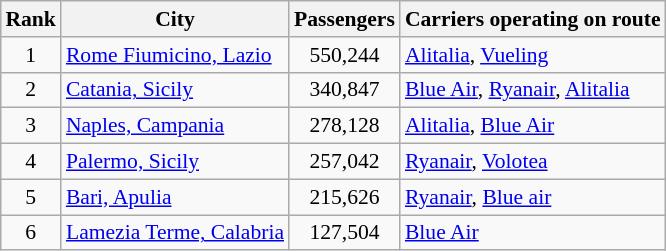<table class="wikitable" style="font-size: 90%;margin: 1em auto;">
<tr>
<th>Rank</th>
<th>City</th>
<th>Passengers</th>
<th>Carriers operating on route</th>
</tr>
<tr>
<td align=center>1</td>
<td> <a href='#'>Rome Fiumicino, Lazio</a></td>
<td align=center>550,244</td>
<td><a href='#'>Alitalia</a>, <a href='#'>Vueling</a></td>
</tr>
<tr>
<td align=center>2</td>
<td> <a href='#'>Catania, Sicily</a></td>
<td align=center>340,847</td>
<td><a href='#'>Blue Air</a>, <a href='#'>Ryanair</a>, <a href='#'>Alitalia</a></td>
</tr>
<tr>
<td align=center>3</td>
<td> <a href='#'>Naples, Campania</a></td>
<td align=center>278,128</td>
<td><a href='#'>Alitalia</a>, <a href='#'>Blue Air</a></td>
</tr>
<tr>
<td align=center>4</td>
<td> <a href='#'>Palermo, Sicily</a></td>
<td align=center>257,042</td>
<td><a href='#'>Ryanair</a>, <a href='#'>Volotea</a></td>
</tr>
<tr>
<td align=center>5</td>
<td> <a href='#'>Bari, Apulia</a></td>
<td align=center>215,626</td>
<td><a href='#'>Ryanair</a>, <a href='#'>Blue air</a></td>
</tr>
<tr>
<td align=center>6</td>
<td> <a href='#'>Lamezia Terme, Calabria</a></td>
<td align=center>127,504</td>
<td><a href='#'>Blue Air</a></td>
</tr>
</table>
